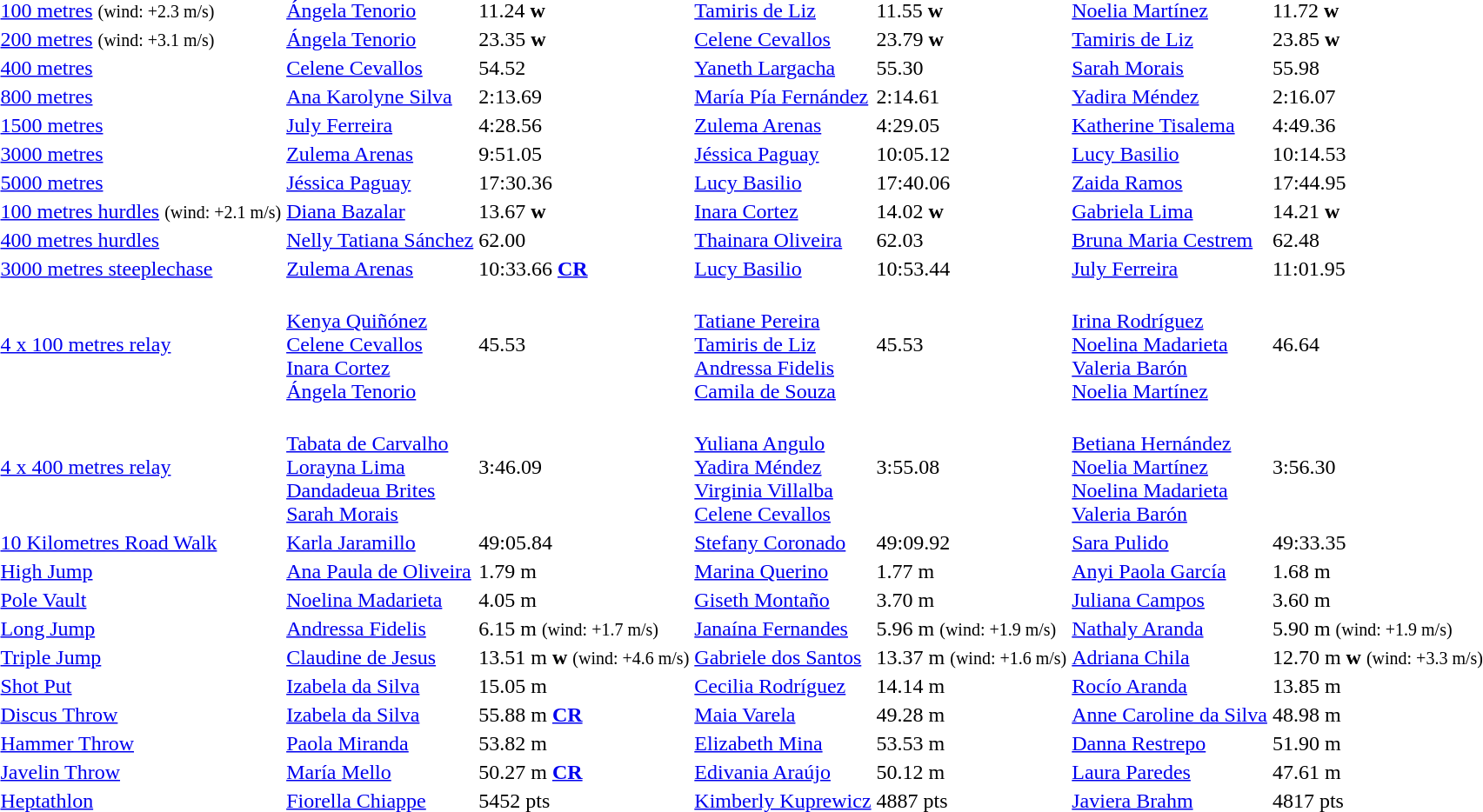<table>
<tr>
<td><a href='#'>100 metres</a> <small>(wind: +2.3 m/s)</small></td>
<td align=left><a href='#'>Ángela Tenorio</a> <br> </td>
<td>11.24 <strong>w</strong></td>
<td align=left><a href='#'>Tamiris de Liz</a> <br> </td>
<td>11.55 <strong>w</strong></td>
<td align=left><a href='#'>Noelia Martínez</a> <br> </td>
<td>11.72 <strong>w</strong></td>
</tr>
<tr>
<td><a href='#'>200 metres</a> <small>(wind: +3.1 m/s)</small></td>
<td align=left><a href='#'>Ángela Tenorio</a> <br> </td>
<td>23.35 <strong>w</strong></td>
<td align=left><a href='#'>Celene Cevallos</a> <br> </td>
<td>23.79 <strong>w</strong></td>
<td align=left><a href='#'>Tamiris de Liz</a> <br> </td>
<td>23.85 <strong>w</strong></td>
</tr>
<tr>
<td><a href='#'>400 metres</a></td>
<td align=left><a href='#'>Celene Cevallos</a> <br> </td>
<td>54.52</td>
<td align=left><a href='#'>Yaneth Largacha</a> <br> </td>
<td>55.30</td>
<td align=left><a href='#'>Sarah Morais</a> <br> </td>
<td>55.98</td>
</tr>
<tr>
<td><a href='#'>800 metres</a></td>
<td align=left><a href='#'>Ana Karolyne Silva</a> <br> </td>
<td>2:13.69</td>
<td align=left><a href='#'>María Pía Fernández</a> <br> </td>
<td>2:14.61</td>
<td align=left><a href='#'>Yadira Méndez</a> <br> </td>
<td>2:16.07</td>
</tr>
<tr>
<td><a href='#'>1500 metres</a></td>
<td align=left><a href='#'>July Ferreira</a> <br> </td>
<td>4:28.56</td>
<td align=left><a href='#'>Zulema Arenas</a> <br> </td>
<td>4:29.05</td>
<td align=left><a href='#'>Katherine Tisalema</a> <br> </td>
<td>4:49.36</td>
</tr>
<tr>
<td><a href='#'>3000 metres</a></td>
<td align=left><a href='#'>Zulema Arenas</a> <br> </td>
<td>9:51.05</td>
<td align=left><a href='#'>Jéssica Paguay</a> <br> </td>
<td>10:05.12</td>
<td align=left><a href='#'>Lucy Basilio</a> <br> </td>
<td>10:14.53</td>
</tr>
<tr>
<td><a href='#'>5000 metres</a></td>
<td align=left><a href='#'>Jéssica Paguay</a> <br> </td>
<td>17:30.36</td>
<td align=left><a href='#'>Lucy Basilio</a> <br> </td>
<td>17:40.06</td>
<td align=left><a href='#'>Zaida Ramos</a> <br> </td>
<td>17:44.95</td>
</tr>
<tr>
<td><a href='#'>100 metres hurdles</a> <small>(wind: +2.1 m/s)</small></td>
<td align=left><a href='#'>Diana Bazalar</a> <br> </td>
<td>13.67 <strong>w</strong></td>
<td align=left><a href='#'>Inara Cortez</a> <br> </td>
<td>14.02 <strong>w</strong></td>
<td align=left><a href='#'>Gabriela Lima</a> <br> </td>
<td>14.21 <strong>w</strong></td>
</tr>
<tr>
<td><a href='#'>400 metres hurdles</a></td>
<td align=left><a href='#'>Nelly Tatiana Sánchez</a> <br> </td>
<td>62.00</td>
<td align=left><a href='#'>Thainara Oliveira</a> <br> </td>
<td>62.03</td>
<td align=left><a href='#'>Bruna Maria Cestrem</a> <br> </td>
<td>62.48</td>
</tr>
<tr>
<td><a href='#'>3000 metres steeplechase</a></td>
<td align=left><a href='#'>Zulema Arenas</a> <br> </td>
<td>10:33.66 <a href='#'><strong>CR</strong></a></td>
<td align=left><a href='#'>Lucy Basilio</a> <br> </td>
<td>10:53.44</td>
<td align=left><a href='#'>July Ferreira</a> <br> </td>
<td>11:01.95</td>
</tr>
<tr>
<td><a href='#'>4 x 100 metres relay</a></td>
<td> <br> <a href='#'>Kenya Quiñónez</a> <br> <a href='#'>Celene Cevallos</a> <br> <a href='#'>Inara Cortez</a> <br> <a href='#'>Ángela Tenorio</a></td>
<td>45.53</td>
<td> <br> <a href='#'>Tatiane Pereira</a> <br> <a href='#'>Tamiris de Liz</a> <br> <a href='#'>Andressa Fidelis</a> <br> <a href='#'>Camila de Souza</a></td>
<td>45.53</td>
<td> <br> <a href='#'>Irina Rodríguez</a> <br> <a href='#'>Noelina Madarieta</a> <br> <a href='#'>Valeria Barón</a> <br> <a href='#'>Noelia Martínez</a></td>
<td>46.64</td>
</tr>
<tr>
<td><a href='#'>4 x 400 metres relay</a></td>
<td> <br> <a href='#'>Tabata de Carvalho</a> <br> <a href='#'>Lorayna Lima</a> <br> <a href='#'>Dandadeua Brites</a> <br> <a href='#'>Sarah Morais</a></td>
<td>3:46.09</td>
<td> <br> <a href='#'>Yuliana Angulo</a> <br> <a href='#'>Yadira Méndez</a> <br> <a href='#'>Virginia Villalba</a> <br> <a href='#'>Celene Cevallos</a></td>
<td>3:55.08</td>
<td> <br> <a href='#'>Betiana Hernández</a> <br> <a href='#'>Noelia Martínez</a> <br> <a href='#'>Noelina Madarieta</a> <br> <a href='#'>Valeria Barón</a></td>
<td>3:56.30</td>
</tr>
<tr>
<td><a href='#'>10 Kilometres Road Walk</a></td>
<td align=left><a href='#'>Karla Jaramillo</a> <br> </td>
<td>49:05.84</td>
<td align=left><a href='#'>Stefany Coronado</a> <br> </td>
<td>49:09.92</td>
<td align=left><a href='#'>Sara Pulido</a> <br> </td>
<td>49:33.35</td>
</tr>
<tr>
<td><a href='#'>High Jump</a></td>
<td align=left><a href='#'>Ana Paula de Oliveira</a> <br> </td>
<td>1.79 m</td>
<td align=left><a href='#'>Marina Querino</a> <br> </td>
<td>1.77 m</td>
<td align=left><a href='#'>Anyi Paola García</a> <br> </td>
<td>1.68 m</td>
</tr>
<tr>
<td><a href='#'>Pole Vault</a></td>
<td align=left><a href='#'>Noelina Madarieta</a> <br> </td>
<td>4.05 m</td>
<td align=left><a href='#'>Giseth Montaño</a> <br> </td>
<td>3.70 m</td>
<td align=left><a href='#'>Juliana Campos</a> <br> </td>
<td>3.60 m</td>
</tr>
<tr>
<td><a href='#'>Long Jump</a></td>
<td align=left><a href='#'>Andressa Fidelis</a> <br> </td>
<td>6.15 m <small>(wind: +1.7 m/s)</small></td>
<td align=left><a href='#'>Janaína Fernandes</a> <br> </td>
<td>5.96 m <small>(wind: +1.9 m/s)</small></td>
<td align=left><a href='#'>Nathaly Aranda</a> <br> </td>
<td>5.90 m <small>(wind: +1.9 m/s)</small></td>
</tr>
<tr>
<td><a href='#'>Triple Jump</a></td>
<td align=left><a href='#'>Claudine de Jesus</a> <br> </td>
<td>13.51 m <strong>w</strong> <small>(wind: +4.6 m/s)</small></td>
<td align=left><a href='#'>Gabriele dos Santos</a> <br> </td>
<td>13.37 m <small>(wind: +1.6 m/s)</small></td>
<td align=left><a href='#'>Adriana Chila</a> <br> </td>
<td>12.70 m <strong>w</strong> <small>(wind: +3.3 m/s)</small></td>
</tr>
<tr>
<td><a href='#'>Shot Put</a></td>
<td align=left><a href='#'>Izabela da Silva</a> <br> </td>
<td>15.05 m</td>
<td align=left><a href='#'>Cecilia Rodríguez</a> <br> </td>
<td>14.14 m</td>
<td align=left><a href='#'>Rocío Aranda</a> <br> </td>
<td>13.85 m</td>
</tr>
<tr>
<td><a href='#'>Discus Throw</a></td>
<td align=left><a href='#'>Izabela da Silva</a> <br> </td>
<td>55.88 m <a href='#'><strong>CR</strong></a></td>
<td align=left><a href='#'>Maia Varela</a> <br> </td>
<td>49.28 m</td>
<td align=left><a href='#'>Anne Caroline da Silva</a> <br> </td>
<td>48.98 m</td>
</tr>
<tr>
<td><a href='#'>Hammer Throw</a></td>
<td align=left><a href='#'>Paola Miranda</a> <br> </td>
<td>53.82 m</td>
<td align=left><a href='#'>Elizabeth Mina</a> <br> </td>
<td>53.53 m</td>
<td align=left><a href='#'>Danna Restrepo</a> <br> </td>
<td>51.90 m</td>
</tr>
<tr>
<td><a href='#'>Javelin Throw</a></td>
<td align=left><a href='#'>María Mello</a> <br> </td>
<td>50.27 m <a href='#'><strong>CR</strong></a></td>
<td align=left><a href='#'>Edivania Araújo</a> <br> </td>
<td>50.12 m</td>
<td align=left><a href='#'>Laura Paredes</a> <br> </td>
<td>47.61 m</td>
</tr>
<tr>
<td><a href='#'>Heptathlon</a></td>
<td align=left><a href='#'>Fiorella Chiappe</a> <br> </td>
<td>5452 pts</td>
<td align=left><a href='#'>Kimberly Kuprewicz</a> <br> </td>
<td>4887 pts</td>
<td align=left><a href='#'>Javiera Brahm</a> <br> </td>
<td>4817 pts</td>
</tr>
</table>
